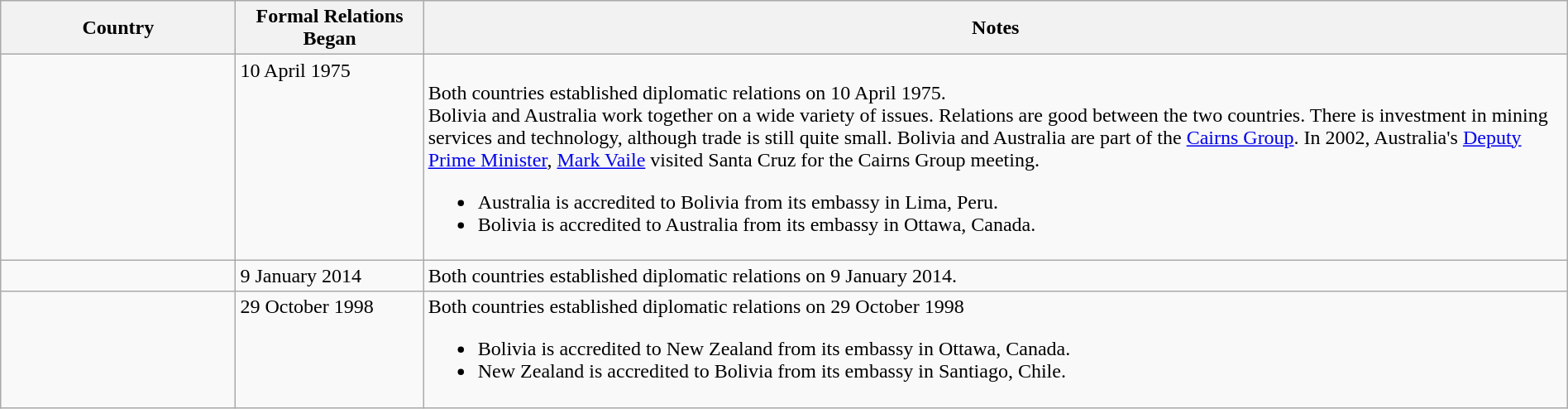<table class="wikitable sortable" style="width:100%; margin:auto;">
<tr>
<th style="width:15%;">Country</th>
<th style="width:12%;">Formal Relations Began</th>
<th>Notes</th>
</tr>
<tr valign="top">
<td></td>
<td>10 April 1975</td>
<td><br>Both countries established diplomatic relations on 10 April 1975.<br>Bolivia and Australia work together on a wide variety of issues. Relations are good between the two countries. There is investment in mining services and technology, although trade is still quite small. Bolivia and Australia are part of the <a href='#'>Cairns Group</a>. In 2002, Australia's <a href='#'>Deputy Prime Minister</a>, <a href='#'>Mark Vaile</a> visited Santa Cruz for the Cairns Group meeting.<ul><li>Australia is accredited to Bolivia from its embassy in Lima, Peru.</li><li>Bolivia is accredited to Australia from its embassy in Ottawa, Canada.</li></ul></td>
</tr>
<tr>
<td></td>
<td>9 January 2014</td>
<td>Both countries established diplomatic relations on 9 January 2014.</td>
</tr>
<tr valign="top">
<td></td>
<td>29 October 1998</td>
<td>Both countries established diplomatic relations on 29 October 1998<br><ul><li>Bolivia is accredited to New Zealand from its embassy in Ottawa, Canada.</li><li>New Zealand is accredited to Bolivia from its embassy in Santiago, Chile.</li></ul></td>
</tr>
</table>
